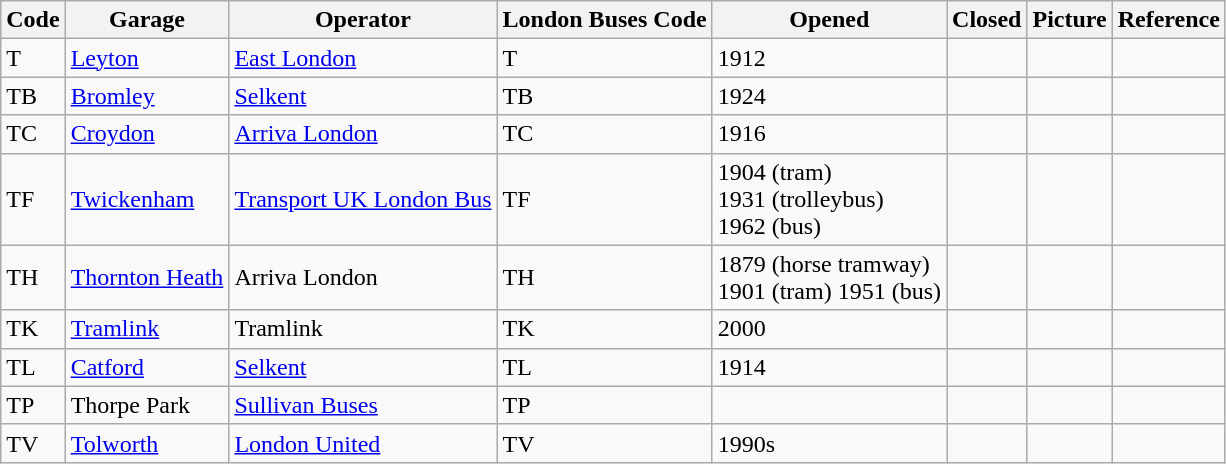<table class="wikitable">
<tr>
<th>Code</th>
<th>Garage</th>
<th>Operator</th>
<th>London Buses Code</th>
<th>Opened</th>
<th>Closed</th>
<th>Picture</th>
<th>Reference</th>
</tr>
<tr>
<td>T</td>
<td><a href='#'>Leyton</a></td>
<td><a href='#'>East London</a></td>
<td>T</td>
<td>1912</td>
<td></td>
<td></td>
<td></td>
</tr>
<tr>
<td>TB</td>
<td><a href='#'>Bromley</a></td>
<td><a href='#'>Selkent</a></td>
<td>TB</td>
<td>1924</td>
<td></td>
<td></td>
<td></td>
</tr>
<tr>
<td>TC</td>
<td><a href='#'>Croydon</a></td>
<td><a href='#'>Arriva London</a></td>
<td>TC</td>
<td>1916</td>
<td></td>
<td></td>
<td></td>
</tr>
<tr>
<td>TF</td>
<td><a href='#'>Twickenham</a></td>
<td><a href='#'>Transport UK London Bus</a></td>
<td>TF</td>
<td>1904 (tram)<br>1931 (trolleybus)<br>1962 (bus)</td>
<td></td>
<td></td>
<td></td>
</tr>
<tr>
<td>TH</td>
<td><a href='#'>Thornton Heath</a></td>
<td>Arriva London</td>
<td>TH</td>
<td>1879 (horse tramway)<br>1901 (tram)
1951 (bus)</td>
<td></td>
<td></td>
<td></td>
</tr>
<tr>
<td>TK</td>
<td><a href='#'>Tramlink</a></td>
<td>Tramlink</td>
<td>TK</td>
<td>2000</td>
<td></td>
<td></td>
<td></td>
</tr>
<tr>
<td>TL</td>
<td><a href='#'>Catford</a></td>
<td><a href='#'>Selkent</a></td>
<td>TL</td>
<td>1914</td>
<td></td>
<td></td>
<td></td>
</tr>
<tr>
<td>TP</td>
<td>Thorpe Park</td>
<td><a href='#'>Sullivan Buses</a></td>
<td>TP</td>
<td></td>
<td></td>
<td></td>
<td></td>
</tr>
<tr>
<td>TV</td>
<td><a href='#'>Tolworth</a></td>
<td><a href='#'>London United</a></td>
<td>TV</td>
<td>1990s</td>
<td></td>
<td></td>
<td></td>
</tr>
</table>
